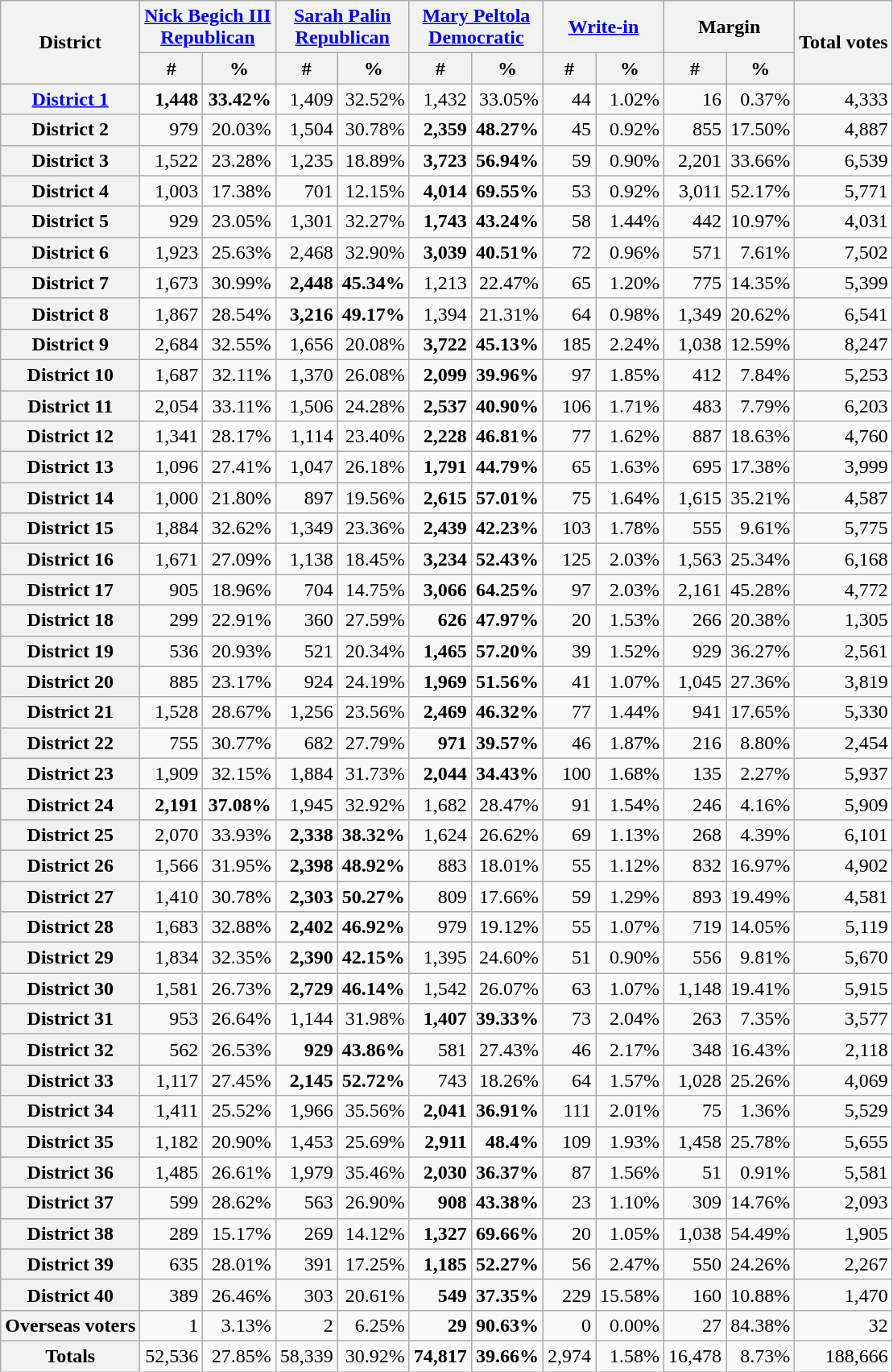<table class="wikitable sortable"  style="text-align:right">
<tr>
<th rowspan="2">District</th>
<th colspan="2"><a href='#'>Nick Begich III</a><br><a href='#'>Republican</a></th>
<th colspan="2"><a href='#'>Sarah Palin</a><br><a href='#'>Republican</a></th>
<th colspan="2"><a href='#'>Mary Peltola</a><br><a href='#'>Democratic</a></th>
<th colspan="2"><a href='#'>Write-in</a></th>
<th colspan="2">Margin </th>
<th rowspan="2">Total votes</th>
</tr>
<tr>
<th data-sort-type="number">#</th>
<th data-sort-type="number">%</th>
<th data-sort-type="number">#</th>
<th data-sort-type="number">%</th>
<th data-sort-type="number">#</th>
<th data-sort-type="number">%</th>
<th data-sort-type="number">#</th>
<th data-sort-type="number">%</th>
<th data-sort-type="number">#</th>
<th data-sort-type="number">%</th>
</tr>
<tr>
<th><a href='#'>District 1</a></th>
<td><strong>1,448</strong></td>
<td><strong>33.42%</strong></td>
<td>1,409</td>
<td>32.52%</td>
<td>1,432</td>
<td>33.05%</td>
<td>44</td>
<td>1.02%</td>
<td>16</td>
<td>0.37%</td>
<td>4,333</td>
</tr>
<tr>
<th>District 2</th>
<td>979</td>
<td>20.03%</td>
<td>1,504</td>
<td>30.78%</td>
<td><strong>2,359</strong></td>
<td><strong>48.27%</strong></td>
<td>45</td>
<td>0.92%</td>
<td>855</td>
<td>17.50%</td>
<td>4,887</td>
</tr>
<tr>
<th>District 3</th>
<td>1,522</td>
<td>23.28%</td>
<td>1,235</td>
<td>18.89%</td>
<td><strong>3,723</strong></td>
<td><strong>56.94%</strong></td>
<td>59</td>
<td>0.90%</td>
<td>2,201</td>
<td>33.66%</td>
<td>6,539</td>
</tr>
<tr>
<th>District 4</th>
<td>1,003</td>
<td>17.38%</td>
<td>701</td>
<td>12.15%</td>
<td><strong>4,014</strong></td>
<td><strong>69.55%</strong></td>
<td>53</td>
<td>0.92%</td>
<td>3,011</td>
<td>52.17%</td>
<td>5,771</td>
</tr>
<tr>
<th>District 5</th>
<td>929</td>
<td>23.05%</td>
<td>1,301</td>
<td>32.27%</td>
<td><strong>1,743</strong></td>
<td><strong>43.24%</strong></td>
<td>58</td>
<td>1.44%</td>
<td>442</td>
<td>10.97%</td>
<td>4,031</td>
</tr>
<tr>
<th>District 6</th>
<td>1,923</td>
<td>25.63%</td>
<td>2,468</td>
<td>32.90%</td>
<td><strong>3,039</strong></td>
<td><strong>40.51%</strong></td>
<td>72</td>
<td>0.96%</td>
<td>571</td>
<td>7.61%</td>
<td>7,502</td>
</tr>
<tr>
<th>District 7</th>
<td>1,673</td>
<td>30.99%</td>
<td><strong>2,448</strong></td>
<td><strong>45.34%</strong></td>
<td>1,213</td>
<td>22.47%</td>
<td>65</td>
<td>1.20%</td>
<td>775</td>
<td>14.35%</td>
<td>5,399</td>
</tr>
<tr>
<th>District 8</th>
<td>1,867</td>
<td>28.54%</td>
<td><strong>3,216</strong></td>
<td><strong>49.17%</strong></td>
<td>1,394</td>
<td>21.31%</td>
<td>64</td>
<td>0.98%</td>
<td>1,349</td>
<td>20.62%</td>
<td>6,541</td>
</tr>
<tr>
<th>District 9</th>
<td>2,684</td>
<td>32.55%</td>
<td>1,656</td>
<td>20.08%</td>
<td><strong>3,722</strong></td>
<td><strong>45.13%</strong></td>
<td>185</td>
<td>2.24%</td>
<td>1,038</td>
<td>12.59%</td>
<td>8,247</td>
</tr>
<tr>
<th>District 10</th>
<td>1,687</td>
<td>32.11%</td>
<td>1,370</td>
<td>26.08%</td>
<td><strong>2,099</strong></td>
<td><strong>39.96%</strong></td>
<td>97</td>
<td>1.85%</td>
<td>412</td>
<td>7.84%</td>
<td>5,253</td>
</tr>
<tr>
<th>District 11</th>
<td>2,054</td>
<td>33.11%</td>
<td>1,506</td>
<td>24.28%</td>
<td><strong>2,537</strong></td>
<td><strong>40.90%</strong></td>
<td>106</td>
<td>1.71%</td>
<td>483</td>
<td>7.79%</td>
<td>6,203</td>
</tr>
<tr>
<th>District 12</th>
<td>1,341</td>
<td>28.17%</td>
<td>1,114</td>
<td>23.40%</td>
<td><strong>2,228</strong></td>
<td><strong>46.81%</strong></td>
<td>77</td>
<td>1.62%</td>
<td>887</td>
<td>18.63%</td>
<td>4,760</td>
</tr>
<tr>
<th>District 13</th>
<td>1,096</td>
<td>27.41%</td>
<td>1,047</td>
<td>26.18%</td>
<td><strong>1,791</strong></td>
<td><strong>44.79%</strong></td>
<td>65</td>
<td>1.63%</td>
<td>695</td>
<td>17.38%</td>
<td>3,999</td>
</tr>
<tr>
<th>District 14</th>
<td>1,000</td>
<td>21.80%</td>
<td>897</td>
<td>19.56%</td>
<td><strong>2,615</strong></td>
<td><strong>57.01%</strong></td>
<td>75</td>
<td>1.64%</td>
<td>1,615</td>
<td>35.21%</td>
<td>4,587</td>
</tr>
<tr>
<th>District 15</th>
<td>1,884</td>
<td>32.62%</td>
<td>1,349</td>
<td>23.36%</td>
<td><strong>2,439</strong></td>
<td><strong>42.23%</strong></td>
<td>103</td>
<td>1.78%</td>
<td>555</td>
<td>9.61%</td>
<td>5,775</td>
</tr>
<tr>
<th>District 16</th>
<td>1,671</td>
<td>27.09%</td>
<td>1,138</td>
<td>18.45%</td>
<td><strong>3,234</strong></td>
<td><strong>52.43%</strong></td>
<td>125</td>
<td>2.03%</td>
<td>1,563</td>
<td>25.34%</td>
<td>6,168</td>
</tr>
<tr>
<th>District 17</th>
<td>905</td>
<td>18.96%</td>
<td>704</td>
<td>14.75%</td>
<td><strong>3,066</strong></td>
<td><strong>64.25%</strong></td>
<td>97</td>
<td>2.03%</td>
<td>2,161</td>
<td>45.28%</td>
<td>4,772</td>
</tr>
<tr>
<th>District 18</th>
<td>299</td>
<td>22.91%</td>
<td>360</td>
<td>27.59%</td>
<td><strong>626</strong></td>
<td><strong>47.97%</strong></td>
<td>20</td>
<td>1.53%</td>
<td>266</td>
<td>20.38%</td>
<td>1,305</td>
</tr>
<tr>
<th>District 19</th>
<td>536</td>
<td>20.93%</td>
<td>521</td>
<td>20.34%</td>
<td><strong>1,465</strong></td>
<td><strong>57.20%</strong></td>
<td>39</td>
<td>1.52%</td>
<td>929</td>
<td>36.27%</td>
<td>2,561</td>
</tr>
<tr>
<th>District 20</th>
<td>885</td>
<td>23.17%</td>
<td>924</td>
<td>24.19%</td>
<td><strong>1,969</strong></td>
<td><strong>51.56%</strong></td>
<td>41</td>
<td>1.07%</td>
<td>1,045</td>
<td>27.36%</td>
<td>3,819</td>
</tr>
<tr>
<th>District 21</th>
<td>1,528</td>
<td>28.67%</td>
<td>1,256</td>
<td>23.56%</td>
<td><strong>2,469</strong></td>
<td><strong>46.32%</strong></td>
<td>77</td>
<td>1.44%</td>
<td>941</td>
<td>17.65%</td>
<td>5,330</td>
</tr>
<tr>
<th>District 22</th>
<td>755</td>
<td>30.77%</td>
<td>682</td>
<td>27.79%</td>
<td><strong>971</strong></td>
<td><strong>39.57%</strong></td>
<td>46</td>
<td>1.87%</td>
<td>216</td>
<td>8.80%</td>
<td>2,454</td>
</tr>
<tr>
<th>District 23</th>
<td>1,909</td>
<td>32.15%</td>
<td>1,884</td>
<td>31.73%</td>
<td><strong>2,044</strong></td>
<td><strong>34.43%</strong></td>
<td>100</td>
<td>1.68%</td>
<td>135</td>
<td>2.27%</td>
<td>5,937</td>
</tr>
<tr>
<th>District 24</th>
<td><strong>2,191</strong></td>
<td><strong>37.08%</strong></td>
<td>1,945</td>
<td>32.92%</td>
<td>1,682</td>
<td>28.47%</td>
<td>91</td>
<td>1.54%</td>
<td>246</td>
<td>4.16%</td>
<td>5,909</td>
</tr>
<tr>
<th>District 25</th>
<td>2,070</td>
<td>33.93%</td>
<td><strong>2,338</strong></td>
<td><strong>38.32%</strong></td>
<td>1,624</td>
<td>26.62%</td>
<td>69</td>
<td>1.13%</td>
<td>268</td>
<td>4.39%</td>
<td>6,101</td>
</tr>
<tr>
<th>District 26</th>
<td>1,566</td>
<td>31.95%</td>
<td><strong>2,398</strong></td>
<td><strong>48.92%</strong></td>
<td>883</td>
<td>18.01%</td>
<td>55</td>
<td>1.12%</td>
<td>832</td>
<td>16.97%</td>
<td>4,902</td>
</tr>
<tr>
<th>District 27</th>
<td>1,410</td>
<td>30.78%</td>
<td><strong>2,303</strong></td>
<td><strong>50.27%</strong></td>
<td>809</td>
<td>17.66%</td>
<td>59</td>
<td>1.29%</td>
<td>893</td>
<td>19.49%</td>
<td>4,581</td>
</tr>
<tr>
<th>District 28</th>
<td>1,683</td>
<td>32.88%</td>
<td><strong>2,402</strong></td>
<td><strong>46.92%</strong></td>
<td>979</td>
<td>19.12%</td>
<td>55</td>
<td>1.07%</td>
<td>719</td>
<td>14.05%</td>
<td>5,119</td>
</tr>
<tr>
<th>District 29</th>
<td>1,834</td>
<td>32.35%</td>
<td><strong>2,390</strong></td>
<td><strong>42.15%</strong></td>
<td>1,395</td>
<td>24.60%</td>
<td>51</td>
<td>0.90%</td>
<td>556</td>
<td>9.81%</td>
<td>5,670</td>
</tr>
<tr>
<th>District 30</th>
<td>1,581</td>
<td>26.73%</td>
<td><strong>2,729</strong></td>
<td><strong>46.14%</strong></td>
<td>1,542</td>
<td>26.07%</td>
<td>63</td>
<td>1.07%</td>
<td>1,148</td>
<td>19.41%</td>
<td>5,915</td>
</tr>
<tr>
<th>District 31</th>
<td>953</td>
<td>26.64%</td>
<td>1,144</td>
<td>31.98%</td>
<td><strong>1,407</strong></td>
<td><strong>39.33%</strong></td>
<td>73</td>
<td>2.04%</td>
<td>263</td>
<td>7.35%</td>
<td>3,577</td>
</tr>
<tr>
<th>District 32</th>
<td>562</td>
<td>26.53%</td>
<td><strong>929</strong></td>
<td><strong>43.86%</strong></td>
<td>581</td>
<td>27.43%</td>
<td>46</td>
<td>2.17%</td>
<td>348</td>
<td>16.43%</td>
<td>2,118</td>
</tr>
<tr>
<th>District 33</th>
<td>1,117</td>
<td>27.45%</td>
<td><strong>2,145</strong></td>
<td><strong>52.72%</strong></td>
<td>743</td>
<td>18.26%</td>
<td>64</td>
<td>1.57%</td>
<td>1,028</td>
<td>25.26%</td>
<td>4,069</td>
</tr>
<tr>
<th>District 34</th>
<td>1,411</td>
<td>25.52%</td>
<td>1,966</td>
<td>35.56%</td>
<td><strong>2,041</strong></td>
<td><strong>36.91%</strong></td>
<td>111</td>
<td>2.01%</td>
<td>75</td>
<td>1.36%</td>
<td>5,529</td>
</tr>
<tr>
<th>District 35</th>
<td>1,182</td>
<td>20.90%</td>
<td>1,453</td>
<td>25.69%</td>
<td><strong>2,911</strong></td>
<td><strong>48.4%</strong></td>
<td>109</td>
<td>1.93%</td>
<td>1,458</td>
<td>25.78%</td>
<td>5,655</td>
</tr>
<tr>
<th>District 36</th>
<td>1,485</td>
<td>26.61%</td>
<td>1,979</td>
<td>35.46%</td>
<td><strong>2,030</strong></td>
<td><strong>36.37%</strong></td>
<td>87</td>
<td>1.56%</td>
<td>51</td>
<td>0.91%</td>
<td>5,581</td>
</tr>
<tr>
<th>District 37</th>
<td>599</td>
<td>28.62%</td>
<td>563</td>
<td>26.90%</td>
<td><strong>908</strong></td>
<td><strong>43.38%</strong></td>
<td>23</td>
<td>1.10%</td>
<td>309</td>
<td>14.76%</td>
<td>2,093</td>
</tr>
<tr>
<th>District 38</th>
<td>289</td>
<td>15.17%</td>
<td>269</td>
<td>14.12%</td>
<td><strong>1,327</strong></td>
<td><strong>69.66%</strong></td>
<td>20</td>
<td>1.05%</td>
<td>1,038</td>
<td>54.49%</td>
<td>1,905</td>
</tr>
<tr>
<th>District 39</th>
<td>635</td>
<td>28.01%</td>
<td>391</td>
<td>17.25%</td>
<td><strong>1,185</strong></td>
<td><strong>52.27%</strong></td>
<td>56</td>
<td>2.47%</td>
<td>550</td>
<td>24.26%</td>
<td>2,267</td>
</tr>
<tr>
<th>District 40</th>
<td>389</td>
<td>26.46%</td>
<td>303</td>
<td>20.61%</td>
<td><strong>549</strong></td>
<td><strong>37.35%</strong></td>
<td>229</td>
<td>15.58%</td>
<td>160</td>
<td>10.88%</td>
<td>1,470</td>
</tr>
<tr>
<th>Overseas voters</th>
<td>1</td>
<td>3.13%</td>
<td>2</td>
<td>6.25%</td>
<td><strong>29</strong></td>
<td><strong>90.63%</strong></td>
<td>0</td>
<td>0.00%</td>
<td>27</td>
<td>84.38%</td>
<td>32</td>
</tr>
<tr class="sortbottom">
<th>Totals</th>
<td>52,536</td>
<td>27.85%</td>
<td>58,339</td>
<td>30.92%</td>
<td><strong>74,817</strong></td>
<td><strong>39.66%</strong></td>
<td>2,974</td>
<td>1.58%</td>
<td>16,478</td>
<td>8.73%</td>
<td>188,666</td>
</tr>
</table>
